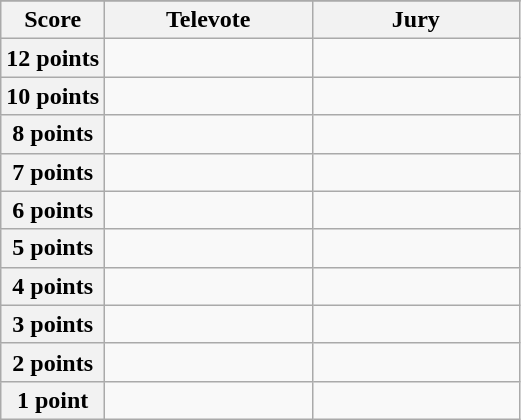<table class="wikitable">
<tr>
</tr>
<tr>
<th scope="col" width="20%">Score</th>
<th scope="col" width="40%">Televote</th>
<th scope="col" width="40%">Jury</th>
</tr>
<tr>
<th scope="row">12 points</th>
<td></td>
<td></td>
</tr>
<tr>
<th scope="row">10 points</th>
<td></td>
<td></td>
</tr>
<tr>
<th scope="row">8 points</th>
<td></td>
<td></td>
</tr>
<tr>
<th scope="row">7 points</th>
<td></td>
<td></td>
</tr>
<tr>
<th scope="row">6 points</th>
<td></td>
<td></td>
</tr>
<tr>
<th scope="row">5 points</th>
<td></td>
<td></td>
</tr>
<tr>
<th scope="row">4 points</th>
<td></td>
<td></td>
</tr>
<tr>
<th scope="row">3 points</th>
<td></td>
<td></td>
</tr>
<tr>
<th scope="row">2 points</th>
<td></td>
<td></td>
</tr>
<tr>
<th scope="row">1 point</th>
<td></td>
<td></td>
</tr>
</table>
